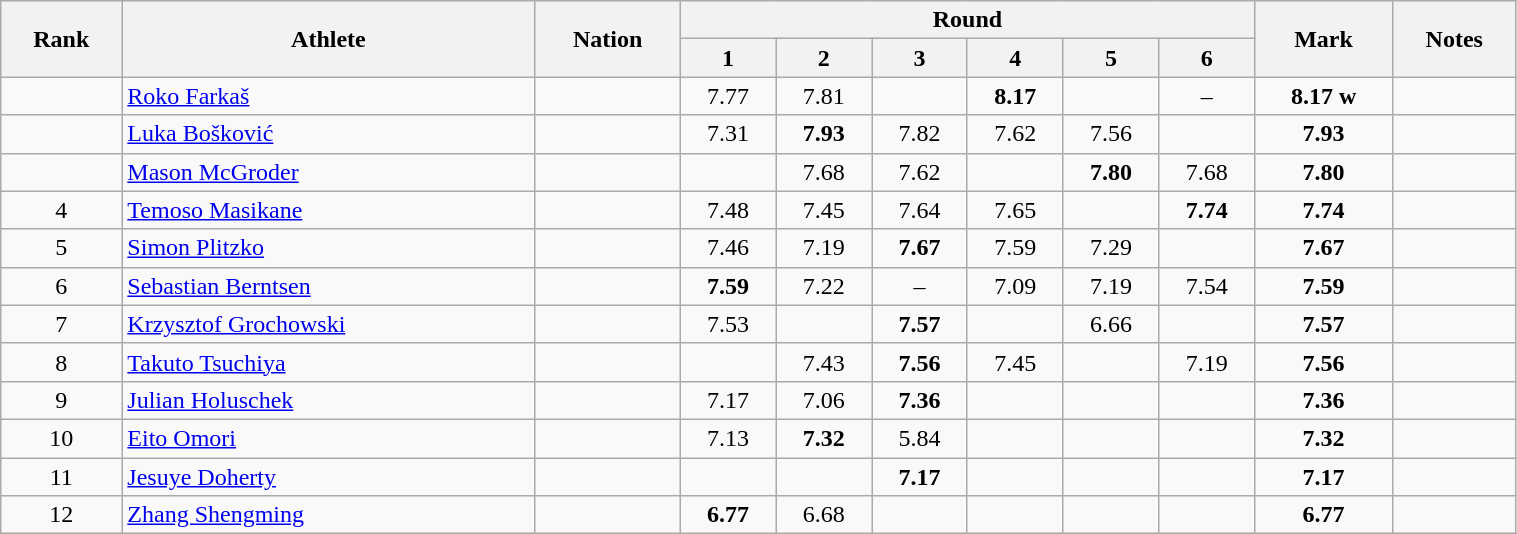<table class="wikitable sortable" style="text-align:center;width: 80%;">
<tr>
<th rowspan=2>Rank</th>
<th rowspan=2>Athlete</th>
<th rowspan=2>Nation</th>
<th colspan=6>Round</th>
<th rowspan=2>Mark</th>
<th rowspan=2>Notes</th>
</tr>
<tr>
<th>1</th>
<th>2</th>
<th>3</th>
<th>4</th>
<th>5</th>
<th>6</th>
</tr>
<tr>
<td></td>
<td align=left><a href='#'>Roko Farkaš</a></td>
<td align=left></td>
<td>7.77</td>
<td>7.81</td>
<td></td>
<td><strong>8.17</strong></td>
<td></td>
<td>–</td>
<td><strong>8.17 w</strong></td>
<td></td>
</tr>
<tr>
<td></td>
<td align=left><a href='#'>Luka Bošković</a></td>
<td align=left></td>
<td>7.31</td>
<td><strong>7.93</strong></td>
<td>7.82</td>
<td>7.62</td>
<td>7.56</td>
<td></td>
<td><strong>7.93</strong></td>
<td></td>
</tr>
<tr>
<td></td>
<td align=left><a href='#'>Mason McGroder</a></td>
<td align=left></td>
<td></td>
<td>7.68</td>
<td>7.62</td>
<td></td>
<td><strong>7.80</strong></td>
<td>7.68</td>
<td><strong>7.80</strong></td>
<td></td>
</tr>
<tr>
<td>4</td>
<td align=left><a href='#'>Temoso Masikane</a></td>
<td align=left></td>
<td>7.48</td>
<td>7.45</td>
<td>7.64</td>
<td>7.65</td>
<td></td>
<td><strong>7.74</strong></td>
<td><strong>7.74</strong></td>
<td></td>
</tr>
<tr>
<td>5</td>
<td align=left><a href='#'>Simon Plitzko</a></td>
<td align=left></td>
<td>7.46</td>
<td>7.19</td>
<td><strong>7.67</strong></td>
<td>7.59</td>
<td>7.29</td>
<td></td>
<td><strong>7.67</strong></td>
<td></td>
</tr>
<tr>
<td>6</td>
<td align=left><a href='#'>Sebastian Berntsen</a></td>
<td align=left></td>
<td><strong>7.59</strong></td>
<td>7.22</td>
<td>–</td>
<td>7.09</td>
<td>7.19</td>
<td>7.54</td>
<td><strong>7.59</strong></td>
<td></td>
</tr>
<tr>
<td>7</td>
<td align=left><a href='#'>Krzysztof Grochowski</a></td>
<td align=left></td>
<td>7.53</td>
<td></td>
<td><strong>7.57</strong></td>
<td></td>
<td>6.66</td>
<td></td>
<td><strong>7.57</strong></td>
<td></td>
</tr>
<tr>
<td>8</td>
<td align=left><a href='#'>Takuto Tsuchiya</a></td>
<td align=left></td>
<td></td>
<td>7.43</td>
<td><strong>7.56</strong></td>
<td>7.45</td>
<td></td>
<td>7.19</td>
<td><strong>7.56</strong></td>
<td></td>
</tr>
<tr>
<td>9</td>
<td align=left><a href='#'>Julian Holuschek</a></td>
<td align=left></td>
<td>7.17</td>
<td>7.06</td>
<td><strong>7.36</strong></td>
<td></td>
<td></td>
<td></td>
<td><strong>7.36</strong></td>
<td></td>
</tr>
<tr>
<td>10</td>
<td align=left><a href='#'>Eito Omori</a></td>
<td align=left></td>
<td>7.13</td>
<td><strong>7.32</strong></td>
<td>5.84</td>
<td></td>
<td></td>
<td></td>
<td><strong>7.32</strong></td>
<td></td>
</tr>
<tr>
<td>11</td>
<td align=left><a href='#'>Jesuye Doherty</a></td>
<td align=left></td>
<td></td>
<td></td>
<td><strong>7.17</strong></td>
<td></td>
<td></td>
<td></td>
<td><strong>7.17</strong></td>
<td></td>
</tr>
<tr>
<td>12</td>
<td align=left><a href='#'>Zhang Shengming</a></td>
<td align=left></td>
<td><strong>6.77</strong></td>
<td>6.68</td>
<td></td>
<td></td>
<td></td>
<td></td>
<td><strong>6.77</strong></td>
<td></td>
</tr>
</table>
